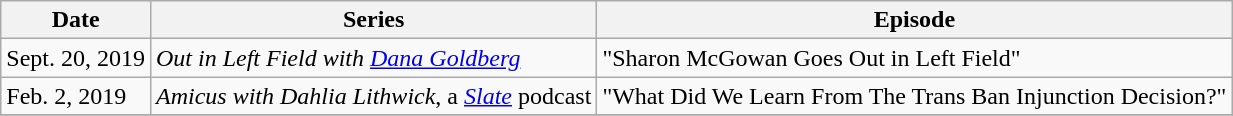<table class="wikitable sortable">
<tr>
<th>Date</th>
<th>Series</th>
<th>Episode</th>
</tr>
<tr>
<td>Sept. 20, 2019</td>
<td><em>Out in Left Field with <a href='#'>Dana Goldberg</a></em></td>
<td>"Sharon McGowan Goes Out in Left Field"</td>
</tr>
<tr>
<td>Feb. 2, 2019</td>
<td><em>Amicus with Dahlia Lithwick</em>, a <em><a href='#'>Slate</a></em> podcast</td>
<td>"What Did We Learn From The Trans Ban Injunction Decision?"</td>
</tr>
<tr>
</tr>
</table>
